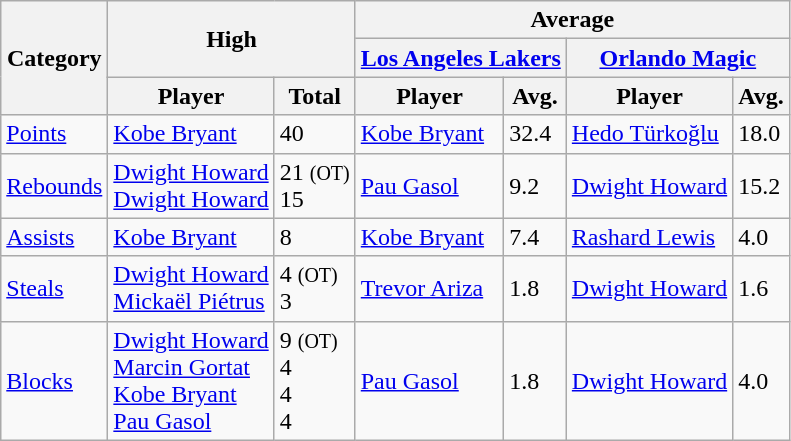<table class=wikitable style="text-align:left;">
<tr>
<th rowspan=3>Category</th>
<th rowspan=2 colspan=2>High</th>
<th colspan=4>Average</th>
</tr>
<tr>
<th colspan=2><a href='#'>Los Angeles Lakers</a></th>
<th colspan=2><a href='#'>Orlando Magic</a></th>
</tr>
<tr>
<th>Player</th>
<th>Total</th>
<th>Player</th>
<th>Avg.</th>
<th>Player</th>
<th>Avg.</th>
</tr>
<tr>
<td><a href='#'>Points</a></td>
<td> <a href='#'>Kobe Bryant</a></td>
<td>40</td>
<td> <a href='#'>Kobe Bryant</a></td>
<td>32.4</td>
<td> <a href='#'>Hedo Türkoğlu</a></td>
<td>18.0</td>
</tr>
<tr>
<td><a href='#'>Rebounds</a></td>
<td> <a href='#'>Dwight Howard</a><br> <a href='#'>Dwight Howard</a></td>
<td>21 <small>(OT)</small><br>15</td>
<td> <a href='#'>Pau Gasol</a></td>
<td>9.2</td>
<td> <a href='#'>Dwight Howard</a></td>
<td>15.2</td>
</tr>
<tr>
<td><a href='#'>Assists</a></td>
<td> <a href='#'>Kobe Bryant</a></td>
<td>8</td>
<td> <a href='#'>Kobe Bryant</a></td>
<td>7.4</td>
<td> <a href='#'>Rashard Lewis</a></td>
<td>4.0</td>
</tr>
<tr>
<td><a href='#'>Steals</a></td>
<td> <a href='#'>Dwight Howard</a><br> <a href='#'>Mickaël Piétrus</a></td>
<td>4 <small>(OT)</small><br>3</td>
<td> <a href='#'>Trevor Ariza</a></td>
<td>1.8</td>
<td> <a href='#'>Dwight Howard</a></td>
<td>1.6</td>
</tr>
<tr>
<td><a href='#'>Blocks</a></td>
<td> <a href='#'>Dwight Howard</a><br> <a href='#'>Marcin Gortat</a><br> <a href='#'>Kobe Bryant</a><br> <a href='#'>Pau Gasol</a></td>
<td>9 <small>(OT)</small><br>4<br>4<br>4</td>
<td> <a href='#'>Pau Gasol</a></td>
<td>1.8</td>
<td> <a href='#'>Dwight Howard</a></td>
<td>4.0</td>
</tr>
</table>
